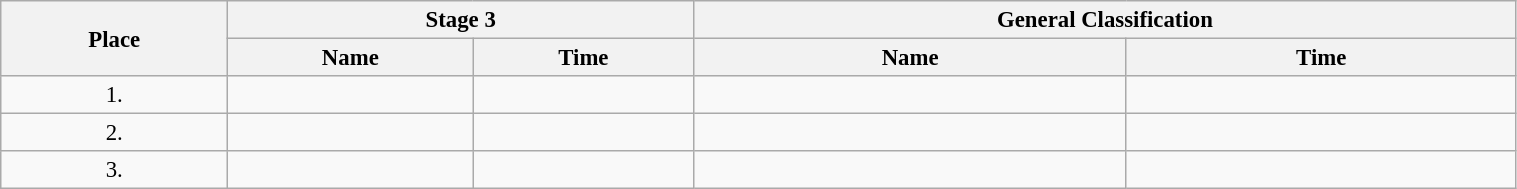<table class="wikitable"  style="font-size:95%; width:80%;">
<tr>
<th rowspan="2">Place</th>
<th colspan="2">Stage 3</th>
<th colspan="2">General Classification</th>
</tr>
<tr>
<th>Name</th>
<th>Time</th>
<th>Name</th>
<th>Time</th>
</tr>
<tr>
<td style="text-align:center;">1.</td>
<td></td>
<td></td>
<td></td>
<td></td>
</tr>
<tr>
<td style="text-align:center;">2.</td>
<td></td>
<td></td>
<td></td>
<td></td>
</tr>
<tr>
<td style="text-align:center;">3.</td>
<td></td>
<td></td>
<td></td>
<td></td>
</tr>
</table>
